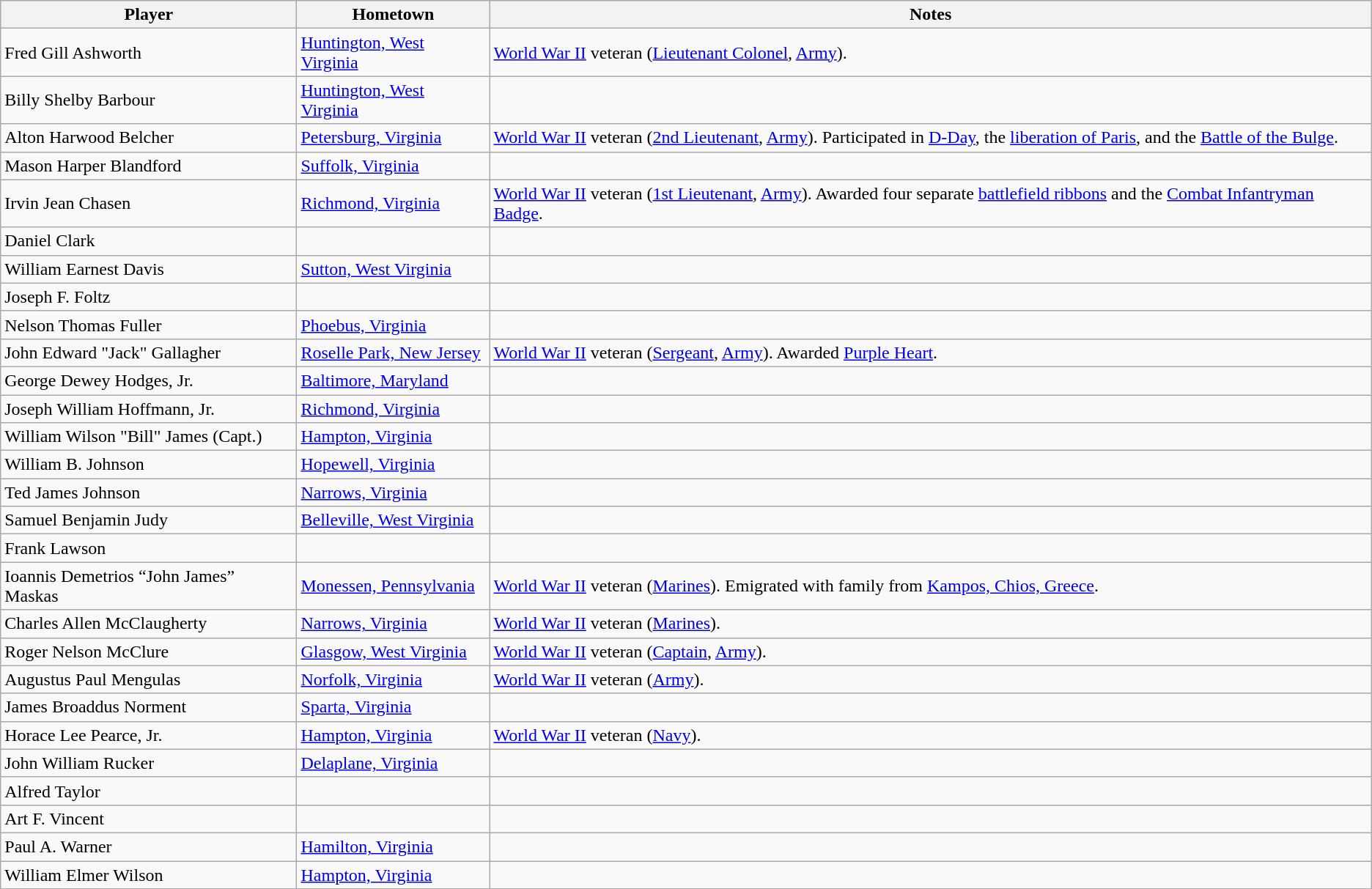<table class="wikitable" border="1">
<tr ;>
<th>Player</th>
<th>Hometown</th>
<th>Notes</th>
</tr>
<tr>
<td>Fred Gill Ashworth</td>
<td><a href='#'>Huntington, West Virginia</a></td>
<td><a href='#'>World War II</a> veteran (<a href='#'>Lieutenant Colonel</a>, <a href='#'>Army</a>).</td>
</tr>
<tr>
<td>Billy Shelby Barbour</td>
<td><a href='#'>Huntington, West Virginia</a></td>
<td></td>
</tr>
<tr>
<td>Alton Harwood Belcher</td>
<td><a href='#'>Petersburg, Virginia</a></td>
<td><a href='#'>World War II</a> veteran (<a href='#'>2nd Lieutenant</a>, <a href='#'>Army</a>). Participated in <a href='#'>D-Day</a>, the <a href='#'>liberation of Paris</a>, and the <a href='#'>Battle of the Bulge</a>.</td>
</tr>
<tr>
<td>Mason Harper Blandford</td>
<td><a href='#'>Suffolk, Virginia</a></td>
<td></td>
</tr>
<tr>
<td>Irvin Jean Chasen</td>
<td><a href='#'>Richmond, Virginia</a></td>
<td><a href='#'>World War II</a> veteran (<a href='#'>1st Lieutenant</a>, <a href='#'>Army</a>). Awarded four separate <a href='#'>battlefield ribbons</a> and the <a href='#'>Combat Infantryman Badge</a>.</td>
</tr>
<tr>
<td>Daniel Clark</td>
<td></td>
<td></td>
</tr>
<tr>
<td>William Earnest Davis</td>
<td><a href='#'>Sutton, West Virginia</a></td>
<td></td>
</tr>
<tr>
<td>Joseph F. Foltz</td>
<td></td>
<td></td>
</tr>
<tr>
<td>Nelson Thomas Fuller</td>
<td><a href='#'>Phoebus, Virginia</a></td>
<td></td>
</tr>
<tr>
<td>John Edward "Jack" Gallagher</td>
<td><a href='#'>Roselle Park, New Jersey</a></td>
<td><a href='#'>World War II</a> veteran (<a href='#'>Sergeant</a>, <a href='#'>Army</a>). Awarded <a href='#'>Purple Heart</a>.</td>
</tr>
<tr>
<td>George Dewey Hodges, Jr.</td>
<td><a href='#'>Baltimore, Maryland</a></td>
<td></td>
</tr>
<tr>
<td>Joseph William Hoffmann, Jr.</td>
<td><a href='#'>Richmond, Virginia</a></td>
<td></td>
</tr>
<tr>
<td>William Wilson "Bill" James (Capt.)</td>
<td><a href='#'>Hampton, Virginia</a></td>
<td></td>
</tr>
<tr>
<td>William B. Johnson</td>
<td><a href='#'>Hopewell, Virginia</a></td>
<td></td>
</tr>
<tr>
<td>Ted James Johnson</td>
<td><a href='#'>Narrows, Virginia</a></td>
<td></td>
</tr>
<tr>
<td>Samuel Benjamin Judy</td>
<td><a href='#'>Belleville, West Virginia</a></td>
<td></td>
</tr>
<tr>
<td>Frank Lawson</td>
<td></td>
<td></td>
</tr>
<tr>
<td>Ioannis Demetrios “John James” Maskas</td>
<td><a href='#'>Monessen, Pennsylvania</a></td>
<td><a href='#'>World War II</a> veteran (<a href='#'>Marines</a>). Emigrated with family from <a href='#'>Kampos, Chios, Greece</a>.</td>
</tr>
<tr>
<td>Charles Allen McClaugherty</td>
<td><a href='#'>Narrows, Virginia</a></td>
<td><a href='#'>World War II</a> veteran (<a href='#'>Marines</a>).</td>
</tr>
<tr>
<td>Roger Nelson McClure</td>
<td><a href='#'>Glasgow, West Virginia</a></td>
<td><a href='#'>World War II</a> veteran (<a href='#'>Captain</a>, <a href='#'>Army</a>).</td>
</tr>
<tr>
<td>Augustus Paul Mengulas</td>
<td><a href='#'>Norfolk, Virginia</a></td>
<td><a href='#'>World War II</a> veteran (<a href='#'>Army</a>).</td>
</tr>
<tr>
<td>James Broaddus Norment</td>
<td><a href='#'>Sparta, Virginia</a></td>
<td></td>
</tr>
<tr>
<td>Horace Lee Pearce, Jr.</td>
<td><a href='#'>Hampton, Virginia</a></td>
<td><a href='#'>World War II</a> veteran (<a href='#'>Navy</a>).</td>
</tr>
<tr>
<td>John William Rucker</td>
<td><a href='#'>Delaplane, Virginia</a></td>
<td></td>
</tr>
<tr>
<td>Alfred Taylor</td>
<td></td>
<td></td>
</tr>
<tr>
<td>Art F. Vincent</td>
<td></td>
<td></td>
</tr>
<tr>
<td>Paul A. Warner</td>
<td><a href='#'>Hamilton, Virginia</a></td>
<td></td>
</tr>
<tr>
<td>William Elmer Wilson</td>
<td><a href='#'>Hampton, Virginia</a></td>
<td></td>
</tr>
</table>
